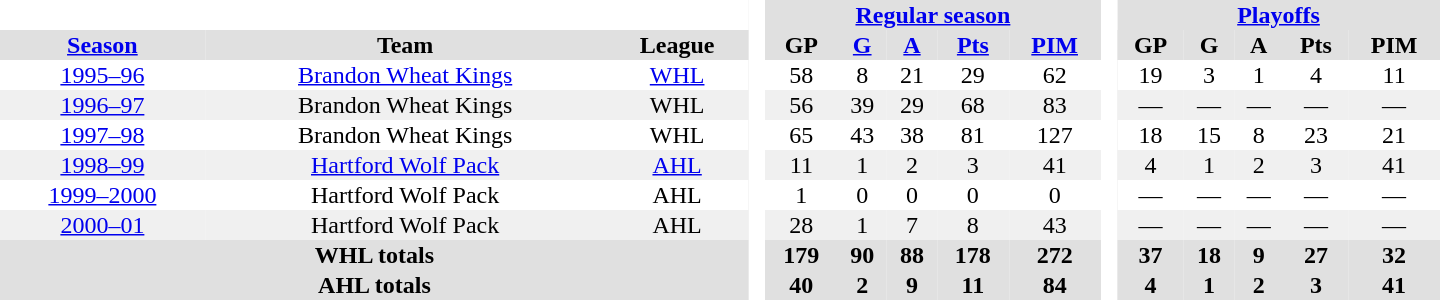<table border="0" cellpadding="1" cellspacing="0" style="text-align:center; width:60em">
<tr bgcolor="#e0e0e0">
<th colspan="3" bgcolor="#ffffff"> </th>
<th rowspan="100" bgcolor="#ffffff"> </th>
<th colspan="5"><a href='#'>Regular season</a></th>
<th rowspan="100" bgcolor="#ffffff"> </th>
<th colspan="5"><a href='#'>Playoffs</a></th>
</tr>
<tr bgcolor="#e0e0e0">
<th><a href='#'>Season</a></th>
<th>Team</th>
<th>League</th>
<th>GP</th>
<th><a href='#'>G</a></th>
<th><a href='#'>A</a></th>
<th><a href='#'>Pts</a></th>
<th><a href='#'>PIM</a></th>
<th>GP</th>
<th>G</th>
<th>A</th>
<th>Pts</th>
<th>PIM</th>
</tr>
<tr>
<td><a href='#'>1995–96</a></td>
<td><a href='#'>Brandon Wheat Kings</a></td>
<td><a href='#'>WHL</a></td>
<td>58</td>
<td>8</td>
<td>21</td>
<td>29</td>
<td>62</td>
<td>19</td>
<td>3</td>
<td>1</td>
<td>4</td>
<td>11</td>
</tr>
<tr bgcolor="#f0f0f0">
<td><a href='#'>1996–97</a></td>
<td>Brandon Wheat Kings</td>
<td>WHL</td>
<td>56</td>
<td>39</td>
<td>29</td>
<td>68</td>
<td>83</td>
<td>—</td>
<td>—</td>
<td>—</td>
<td>—</td>
<td>—</td>
</tr>
<tr>
<td><a href='#'>1997–98</a></td>
<td>Brandon Wheat Kings</td>
<td>WHL</td>
<td>65</td>
<td>43</td>
<td>38</td>
<td>81</td>
<td>127</td>
<td>18</td>
<td>15</td>
<td>8</td>
<td>23</td>
<td>21</td>
</tr>
<tr bgcolor="#f0f0f0">
<td><a href='#'>1998–99</a></td>
<td><a href='#'>Hartford Wolf Pack</a></td>
<td><a href='#'>AHL</a></td>
<td>11</td>
<td>1</td>
<td>2</td>
<td>3</td>
<td>41</td>
<td>4</td>
<td>1</td>
<td>2</td>
<td>3</td>
<td>41</td>
</tr>
<tr>
<td><a href='#'>1999–2000</a></td>
<td>Hartford Wolf Pack</td>
<td>AHL</td>
<td>1</td>
<td>0</td>
<td>0</td>
<td>0</td>
<td>0</td>
<td>—</td>
<td>—</td>
<td>—</td>
<td>—</td>
<td>—</td>
</tr>
<tr bgcolor="#f0f0f0">
<td><a href='#'>2000–01</a></td>
<td>Hartford Wolf Pack</td>
<td>AHL</td>
<td>28</td>
<td>1</td>
<td>7</td>
<td>8</td>
<td>43</td>
<td>—</td>
<td>—</td>
<td>—</td>
<td>—</td>
<td>—</td>
</tr>
<tr bgcolor="#e0e0e0">
<th colspan="3">WHL totals</th>
<th>179</th>
<th>90</th>
<th>88</th>
<th>178</th>
<th>272</th>
<th>37</th>
<th>18</th>
<th>9</th>
<th>27</th>
<th>32</th>
</tr>
<tr bgcolor="#e0e0e0">
<th colspan="3">AHL totals</th>
<th>40</th>
<th>2</th>
<th>9</th>
<th>11</th>
<th>84</th>
<th>4</th>
<th>1</th>
<th>2</th>
<th>3</th>
<th>41</th>
</tr>
</table>
